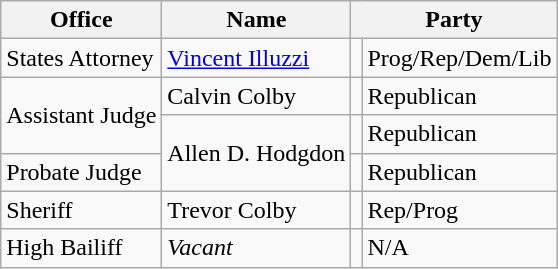<table class="wikitable sortable">
<tr>
<th>Office</th>
<th>Name</th>
<th colspan="2">Party</th>
</tr>
<tr>
<td>States Attorney</td>
<td><a href='#'>Vincent Illuzzi</a></td>
<td></td>
<td>Prog/Rep/Dem/Lib</td>
</tr>
<tr>
<td rowspan=2>Assistant Judge</td>
<td>Calvin Colby</td>
<td></td>
<td>Republican</td>
</tr>
<tr>
<td rowspan=2>Allen D. Hodgdon</td>
<td></td>
<td>Republican</td>
</tr>
<tr>
<td>Probate Judge</td>
<td></td>
<td>Republican</td>
</tr>
<tr>
<td>Sheriff</td>
<td>Trevor Colby</td>
<td></td>
<td>Rep/Prog</td>
</tr>
<tr>
<td>High Bailiff</td>
<td><em>Vacant</em></td>
<td></td>
<td>N/A</td>
</tr>
</table>
